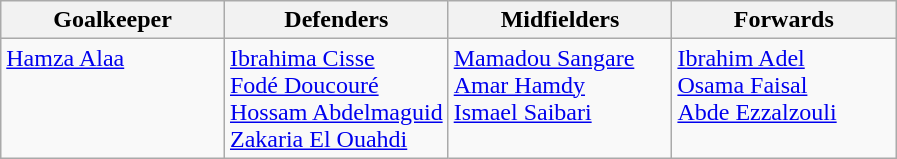<table class=wikitable>
<tr>
<th style="width:25%;">Goalkeeper</th>
<th style="width:25%;">Defenders</th>
<th style="width:25%;">Midfielders</th>
<th style="width:25%;">Forwards</th>
</tr>
<tr style="vertical-align:top;">
<td> <a href='#'>Hamza Alaa</a></td>
<td> <a href='#'>Ibrahima Cisse</a><br> <a href='#'>Fodé Doucouré</a><br> <a href='#'>Hossam Abdelmaguid</a><br> <a href='#'>Zakaria El Ouahdi</a></td>
<td> <a href='#'>Mamadou Sangare</a><br> <a href='#'>Amar Hamdy</a><br> <a href='#'>Ismael Saibari</a></td>
<td> <a href='#'>Ibrahim Adel</a><br> <a href='#'>Osama Faisal</a><br> <a href='#'>Abde Ezzalzouli</a></td>
</tr>
</table>
